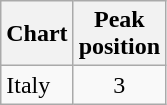<table class="wikitable sortable">
<tr>
<th align="left">Chart</th>
<th align="left">Peak<br>position</th>
</tr>
<tr>
<td align="left">Italy</td>
<td align="center">3</td>
</tr>
</table>
